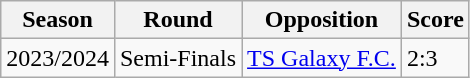<table class="wikitable">
<tr>
<th>Season</th>
<th>Round</th>
<th>Opposition</th>
<th>Score</th>
</tr>
<tr>
<td>2023/2024</td>
<td>Semi-Finals</td>
<td><a href='#'>TS Galaxy F.C.</a></td>
<td>2:3</td>
</tr>
</table>
